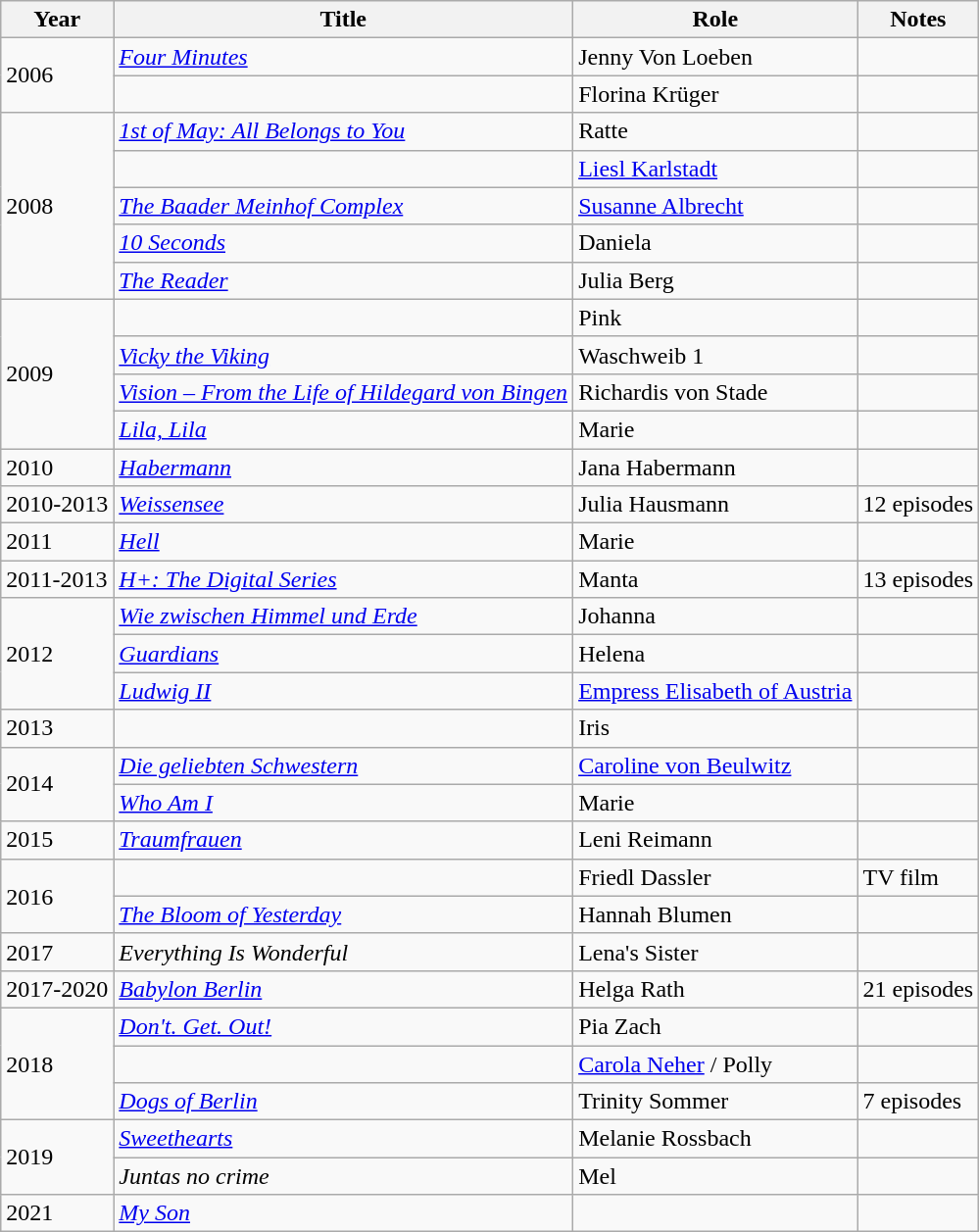<table class="wikitable sortable">
<tr>
<th>Year</th>
<th>Title</th>
<th>Role</th>
<th class="unsortable">Notes</th>
</tr>
<tr>
<td rowspan="2">2006</td>
<td><em><a href='#'>Four Minutes</a></em></td>
<td>Jenny Von Loeben</td>
<td></td>
</tr>
<tr>
<td><em></em></td>
<td>Florina Krüger</td>
<td></td>
</tr>
<tr>
<td rowspan="5">2008</td>
<td><em><a href='#'>1st of May: All Belongs to You</a></em></td>
<td>Ratte</td>
<td></td>
</tr>
<tr>
<td><em></em></td>
<td><a href='#'>Liesl Karlstadt</a></td>
<td></td>
</tr>
<tr>
<td><em><a href='#'>The Baader Meinhof Complex</a></em></td>
<td><a href='#'>Susanne Albrecht</a></td>
<td></td>
</tr>
<tr>
<td><em><a href='#'>10 Seconds</a></em></td>
<td>Daniela</td>
<td></td>
</tr>
<tr>
<td><em><a href='#'>The Reader</a></em></td>
<td>Julia Berg</td>
<td></td>
</tr>
<tr>
<td rowspan="4">2009</td>
<td><em></em></td>
<td>Pink</td>
<td></td>
</tr>
<tr>
<td><em><a href='#'>Vicky the Viking</a></em></td>
<td>Waschweib 1</td>
<td></td>
</tr>
<tr>
<td><em><a href='#'>Vision – From the Life of Hildegard von Bingen</a></em></td>
<td>Richardis von Stade</td>
<td></td>
</tr>
<tr>
<td><em><a href='#'>Lila, Lila</a></em></td>
<td>Marie</td>
<td></td>
</tr>
<tr>
<td>2010</td>
<td><em><a href='#'>Habermann</a></em></td>
<td>Jana Habermann</td>
<td></td>
</tr>
<tr>
<td>2010-2013</td>
<td><em><a href='#'>Weissensee</a></em></td>
<td>Julia Hausmann</td>
<td>12 episodes</td>
</tr>
<tr>
<td>2011</td>
<td><em><a href='#'>Hell</a></em></td>
<td>Marie</td>
<td></td>
</tr>
<tr>
<td>2011-2013</td>
<td><em><a href='#'>H+: The Digital Series</a></em></td>
<td>Manta</td>
<td>13 episodes</td>
</tr>
<tr>
<td rowspan="3">2012</td>
<td><em><a href='#'>Wie zwischen Himmel und Erde</a></em></td>
<td>Johanna</td>
<td></td>
</tr>
<tr>
<td><em><a href='#'>Guardians</a></em></td>
<td>Helena</td>
<td></td>
</tr>
<tr>
<td><em><a href='#'>Ludwig II</a></em></td>
<td><a href='#'>Empress Elisabeth of Austria</a></td>
<td></td>
</tr>
<tr>
<td>2013</td>
<td><em></em></td>
<td>Iris</td>
<td></td>
</tr>
<tr>
<td rowspan="2">2014</td>
<td><em><a href='#'>Die geliebten Schwestern</a></em></td>
<td><a href='#'>Caroline von Beulwitz</a></td>
<td></td>
</tr>
<tr>
<td><em><a href='#'>Who Am I</a></em></td>
<td>Marie</td>
<td></td>
</tr>
<tr>
<td>2015</td>
<td><em><a href='#'>Traumfrauen</a></em></td>
<td>Leni Reimann</td>
<td></td>
</tr>
<tr>
<td rowspan="2">2016</td>
<td><em></em></td>
<td>Friedl Dassler</td>
<td>TV film</td>
</tr>
<tr>
<td><em><a href='#'>The Bloom of Yesterday</a></em></td>
<td>Hannah Blumen</td>
<td></td>
</tr>
<tr>
<td>2017</td>
<td><em>Everything Is Wonderful</em></td>
<td>Lena's Sister</td>
<td></td>
</tr>
<tr>
<td>2017-2020</td>
<td><em><a href='#'>Babylon Berlin</a></em></td>
<td>Helga Rath</td>
<td>21 episodes</td>
</tr>
<tr>
<td rowspan="3">2018</td>
<td><em><a href='#'>Don't. Get. Out!</a></em></td>
<td>Pia Zach</td>
<td></td>
</tr>
<tr>
<td><em></em></td>
<td><a href='#'>Carola Neher</a> / Polly</td>
<td></td>
</tr>
<tr>
<td><em><a href='#'>Dogs of Berlin</a></em></td>
<td>Trinity Sommer</td>
<td>7 episodes</td>
</tr>
<tr>
<td rowspan=2>2019</td>
<td><em><a href='#'>Sweethearts</a></em></td>
<td>Melanie Rossbach</td>
<td></td>
</tr>
<tr>
<td><em>Juntas no crime</em></td>
<td>Mel</td>
<td></td>
</tr>
<tr>
<td>2021</td>
<td><em><a href='#'>My Son</a></em></td>
<td></td>
<td></td>
</tr>
</table>
